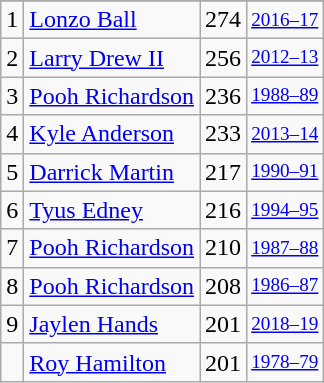<table class="wikitable">
<tr>
</tr>
<tr>
<td>1</td>
<td><a href='#'>Lonzo Ball</a></td>
<td>274</td>
<td style="font-size:80%;"><a href='#'>2016–17</a></td>
</tr>
<tr>
<td>2</td>
<td><a href='#'>Larry Drew II</a></td>
<td>256</td>
<td style="font-size:80%;"><a href='#'>2012–13</a></td>
</tr>
<tr>
<td>3</td>
<td><a href='#'>Pooh Richardson</a></td>
<td>236</td>
<td style="font-size:80%;"><a href='#'>1988–89</a></td>
</tr>
<tr>
<td>4</td>
<td><a href='#'>Kyle Anderson</a></td>
<td>233</td>
<td style="font-size:80%;"><a href='#'>2013–14</a></td>
</tr>
<tr>
<td>5</td>
<td><a href='#'>Darrick Martin</a></td>
<td>217</td>
<td style="font-size:80%;"><a href='#'>1990–91</a></td>
</tr>
<tr>
<td>6</td>
<td><a href='#'>Tyus Edney</a></td>
<td>216</td>
<td style="font-size:80%;"><a href='#'>1994–95</a></td>
</tr>
<tr>
<td>7</td>
<td><a href='#'>Pooh Richardson</a></td>
<td>210</td>
<td style="font-size:80%;"><a href='#'>1987–88</a></td>
</tr>
<tr>
<td>8</td>
<td><a href='#'>Pooh Richardson</a></td>
<td>208</td>
<td style="font-size:80%;"><a href='#'>1986–87</a></td>
</tr>
<tr>
<td>9</td>
<td><a href='#'>Jaylen Hands</a></td>
<td>201</td>
<td style="font-size:80%;"><a href='#'>2018–19</a></td>
</tr>
<tr>
<td></td>
<td><a href='#'>Roy Hamilton</a></td>
<td>201</td>
<td style="font-size:80%;"><a href='#'>1978–79</a></td>
</tr>
</table>
